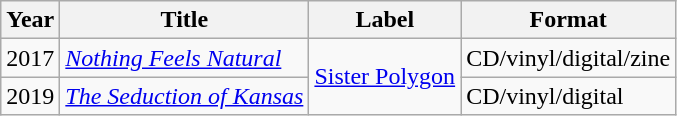<table class="wikitable"!Label>
<tr>
<th>Year</th>
<th>Title</th>
<th>Label</th>
<th>Format</th>
</tr>
<tr>
<td>2017</td>
<td><em><a href='#'>Nothing Feels Natural</a></em></td>
<td rowspan="2"><a href='#'>Sister Polygon</a></td>
<td>CD/vinyl/digital/zine</td>
</tr>
<tr>
<td>2019</td>
<td><em><a href='#'>The Seduction of Kansas</a></em></td>
<td>CD/vinyl/digital</td>
</tr>
</table>
